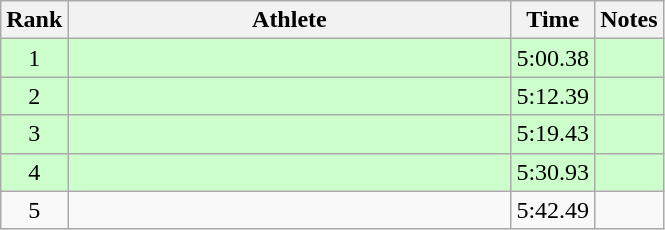<table class="wikitable" style="text-align:center">
<tr>
<th>Rank</th>
<th Style="width:18em">Athlete</th>
<th>Time</th>
<th>Notes</th>
</tr>
<tr style="background:#cfc">
<td>1</td>
<td style="text-align:left"></td>
<td>5:00.38</td>
<td></td>
</tr>
<tr style="background:#cfc">
<td>2</td>
<td style="text-align:left"></td>
<td>5:12.39</td>
<td></td>
</tr>
<tr style="background:#cfc">
<td>3</td>
<td style="text-align:left"></td>
<td>5:19.43</td>
<td></td>
</tr>
<tr style="background:#cfc">
<td>4</td>
<td style="text-align:left"></td>
<td>5:30.93</td>
<td></td>
</tr>
<tr>
<td>5</td>
<td style="text-align:left"></td>
<td>5:42.49</td>
<td></td>
</tr>
</table>
